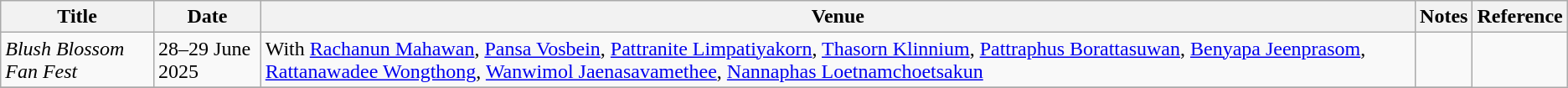<table class="wikitable" style="text-align:left;">
<tr>
<th>Title</th>
<th>Date</th>
<th>Venue</th>
<th>Notes</th>
<th>Reference</th>
</tr>
<tr>
<td><em>Blush Blossom Fan Fest</em></td>
<td>28–29 June 2025</td>
<td>With <a href='#'>Rachanun Mahawan</a>, <a href='#'>Pansa Vosbein</a>, <a href='#'>Pattranite Limpatiyakorn</a>, <a href='#'>Thasorn Klinnium</a>, <a href='#'>Pattraphus Borattasuwan</a>, <a href='#'>Benyapa Jeenprasom</a>, <a href='#'>Rattanawadee Wongthong</a>,  <a href='#'>Wanwimol Jaenasavamethee</a>, <a href='#'>Nannaphas Loetnamchoetsakun</a></td>
<td></td>
</tr>
<tr>
</tr>
</table>
